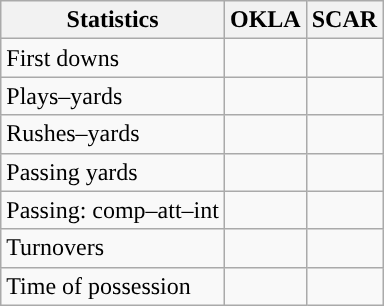<table class="wikitable" style="float:left">
<tr>
<th>Statistics</th>
<th>OKLA</th>
<th>SCAR</th>
</tr>
<tr>
<td>First downs</td>
<td></td>
<td></td>
</tr>
<tr>
<td>Plays–yards</td>
<td></td>
<td></td>
</tr>
<tr>
<td>Rushes–yards</td>
<td></td>
<td></td>
</tr>
<tr>
<td>Passing yards</td>
<td></td>
<td></td>
</tr>
<tr>
<td>Passing: comp–att–int</td>
<td></td>
<td></td>
</tr>
<tr>
<td>Turnovers</td>
<td></td>
<td></td>
</tr>
<tr>
<td>Time of possession</td>
<td></td>
<td></td>
</tr>
</table>
